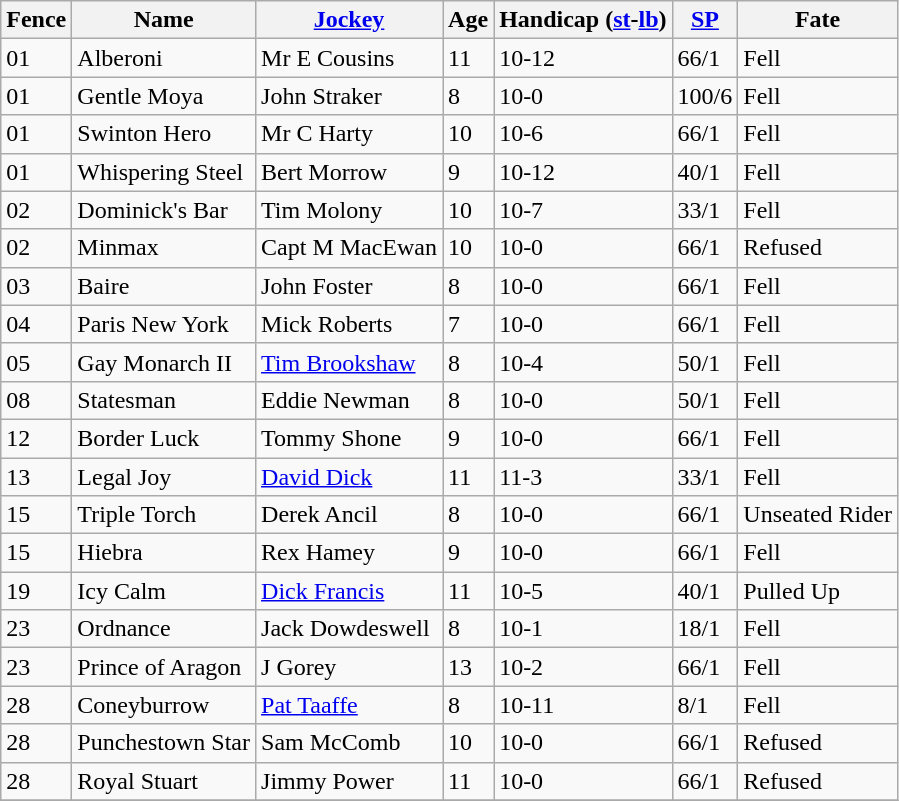<table class="wikitable sortable">
<tr>
<th>Fence</th>
<th>Name</th>
<th><a href='#'>Jockey</a></th>
<th>Age</th>
<th>Handicap (<a href='#'>st</a>-<a href='#'>lb</a>)</th>
<th><a href='#'>SP</a></th>
<th>Fate</th>
</tr>
<tr>
<td>01</td>
<td>Alberoni</td>
<td>Mr E Cousins</td>
<td>11</td>
<td>10-12</td>
<td>66/1</td>
<td>Fell</td>
</tr>
<tr>
<td>01</td>
<td>Gentle Moya</td>
<td>John Straker</td>
<td>8</td>
<td>10-0</td>
<td>100/6</td>
<td>Fell</td>
</tr>
<tr>
<td>01</td>
<td>Swinton Hero</td>
<td>Mr C Harty</td>
<td>10</td>
<td>10-6</td>
<td>66/1</td>
<td>Fell</td>
</tr>
<tr>
<td>01</td>
<td>Whispering Steel</td>
<td>Bert Morrow</td>
<td>9</td>
<td>10-12</td>
<td>40/1</td>
<td>Fell</td>
</tr>
<tr>
<td>02</td>
<td>Dominick's Bar</td>
<td>Tim Molony</td>
<td>10</td>
<td>10-7</td>
<td>33/1</td>
<td>Fell</td>
</tr>
<tr>
<td>02</td>
<td>Minmax</td>
<td>Capt M MacEwan</td>
<td>10</td>
<td>10-0</td>
<td>66/1</td>
<td>Refused</td>
</tr>
<tr>
<td>03</td>
<td>Baire</td>
<td>John Foster</td>
<td>8</td>
<td>10-0</td>
<td>66/1</td>
<td>Fell</td>
</tr>
<tr>
<td>04</td>
<td>Paris New York</td>
<td>Mick Roberts</td>
<td>7</td>
<td>10-0</td>
<td>66/1</td>
<td>Fell</td>
</tr>
<tr>
<td>05</td>
<td>Gay Monarch II</td>
<td><a href='#'>Tim Brookshaw</a></td>
<td>8</td>
<td>10-4</td>
<td>50/1</td>
<td>Fell</td>
</tr>
<tr>
<td>08</td>
<td>Statesman</td>
<td>Eddie Newman</td>
<td>8</td>
<td>10-0</td>
<td>50/1</td>
<td>Fell</td>
</tr>
<tr>
<td>12</td>
<td>Border Luck</td>
<td>Tommy Shone</td>
<td>9</td>
<td>10-0</td>
<td>66/1</td>
<td>Fell</td>
</tr>
<tr>
<td>13</td>
<td>Legal Joy</td>
<td><a href='#'>David Dick</a></td>
<td>11</td>
<td>11-3</td>
<td>33/1</td>
<td>Fell</td>
</tr>
<tr>
<td>15</td>
<td>Triple Torch</td>
<td>Derek Ancil</td>
<td>8</td>
<td>10-0</td>
<td>66/1</td>
<td>Unseated Rider</td>
</tr>
<tr>
<td>15</td>
<td>Hiebra</td>
<td>Rex Hamey</td>
<td>9</td>
<td>10-0</td>
<td>66/1</td>
<td>Fell</td>
</tr>
<tr>
<td>19</td>
<td>Icy Calm</td>
<td><a href='#'>Dick Francis</a></td>
<td>11</td>
<td>10-5</td>
<td>40/1</td>
<td>Pulled Up</td>
</tr>
<tr>
<td>23</td>
<td>Ordnance</td>
<td>Jack Dowdeswell</td>
<td>8</td>
<td>10-1</td>
<td>18/1</td>
<td>Fell</td>
</tr>
<tr>
<td>23</td>
<td>Prince of Aragon</td>
<td>J Gorey</td>
<td>13</td>
<td>10-2</td>
<td>66/1</td>
<td>Fell</td>
</tr>
<tr>
<td>28</td>
<td>Coneyburrow</td>
<td><a href='#'>Pat Taaffe</a></td>
<td>8</td>
<td>10-11</td>
<td>8/1</td>
<td>Fell</td>
</tr>
<tr>
<td>28</td>
<td>Punchestown Star</td>
<td>Sam McComb</td>
<td>10</td>
<td>10-0</td>
<td>66/1</td>
<td>Refused</td>
</tr>
<tr>
<td>28</td>
<td>Royal Stuart</td>
<td>Jimmy Power</td>
<td>11</td>
<td>10-0</td>
<td>66/1</td>
<td>Refused</td>
</tr>
<tr>
</tr>
</table>
